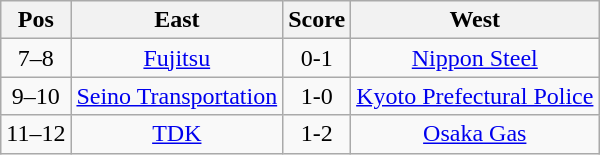<table class="wikitable" style="text-align: center;">
<tr>
<th>Pos</th>
<th>East</th>
<th>Score</th>
<th>West</th>
</tr>
<tr>
<td>7–8</td>
<td><a href='#'>Fujitsu</a></td>
<td>0-1</td>
<td><a href='#'>Nippon Steel</a></td>
</tr>
<tr>
<td>9–10</td>
<td><a href='#'>Seino Transportation</a></td>
<td>1-0</td>
<td><a href='#'>Kyoto Prefectural Police</a></td>
</tr>
<tr>
<td>11–12</td>
<td><a href='#'>TDK</a></td>
<td>1-2</td>
<td><a href='#'>Osaka Gas</a></td>
</tr>
</table>
